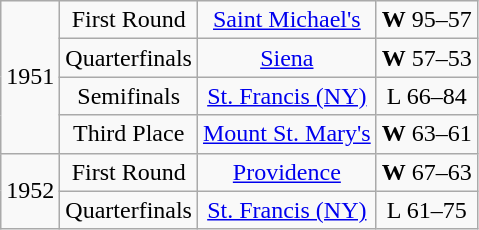<table class="wikitable" style="text-align: center;">
<tr>
<td rowspan="4">1951</td>
<td>First Round</td>
<td><a href='#'>Saint Michael's</a></td>
<td><strong>W</strong> 95–57</td>
</tr>
<tr>
<td>Quarterfinals</td>
<td><a href='#'>Siena</a></td>
<td><strong>W</strong> 57–53</td>
</tr>
<tr>
<td>Semifinals</td>
<td><a href='#'>St. Francis (NY)</a></td>
<td>L 66–84</td>
</tr>
<tr>
<td>Third Place</td>
<td><a href='#'>Mount St. Mary's</a></td>
<td><strong>W</strong> 63–61</td>
</tr>
<tr>
<td rowspan="2">1952</td>
<td>First Round</td>
<td><a href='#'>Providence</a></td>
<td><strong>W</strong> 67–63</td>
</tr>
<tr>
<td>Quarterfinals</td>
<td><a href='#'>St. Francis (NY)</a></td>
<td>L 61–75</td>
</tr>
</table>
